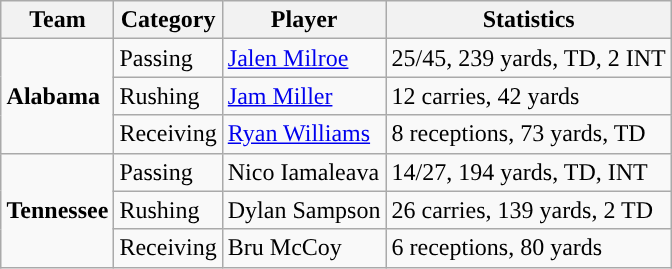<table class="wikitable" style="float: right;">
<tr>
<th>Team</th>
<th>Category</th>
<th>Player</th>
<th>Statistics</th>
</tr>
<tr>
<td rowspan=3><strong>Alabama</strong></td>
<td>Passing</td>
<td><a href='#'>Jalen Milroe</a></td>
<td>25/45, 239 yards, TD, 2 INT</td>
</tr>
<tr>
<td>Rushing</td>
<td><a href='#'>Jam Miller</a></td>
<td>12 carries, 42 yards</td>
</tr>
<tr>
<td>Receiving</td>
<td><a href='#'>Ryan Williams</a></td>
<td>8 receptions, 73 yards, TD</td>
</tr>
<tr>
<td rowspan=3><strong>Tennessee</strong></td>
<td>Passing</td>
<td>Nico Iamaleava</td>
<td>14/27, 194 yards, TD, INT</td>
</tr>
<tr>
<td>Rushing</td>
<td>Dylan Sampson</td>
<td>26 carries, 139 yards, 2 TD</td>
</tr>
<tr>
<td>Receiving</td>
<td>Bru McCoy</td>
<td>6 receptions, 80 yards</td>
</tr>
</table>
